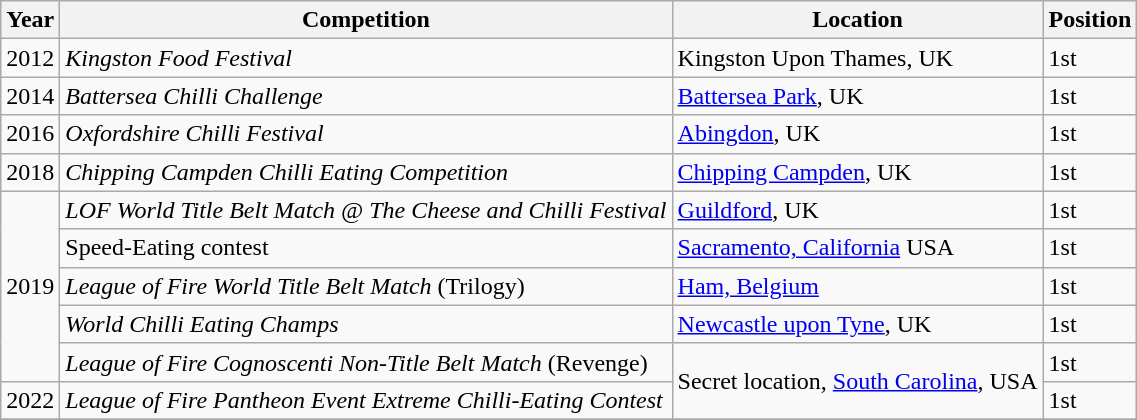<table class="wikitable sortable" style=text-align:left>
<tr>
<th scope="col">Year</th>
<th scope="col">Competition</th>
<th scope="col">Location</th>
<th scope="col">Position</th>
</tr>
<tr>
<td>2012</td>
<td><em>Kingston Food Festival</em></td>
<td>Kingston Upon Thames, UK</td>
<td>1st</td>
</tr>
<tr>
<td>2014</td>
<td><em>Battersea Chilli Challenge</em></td>
<td><a href='#'>Battersea Park</a>, UK</td>
<td>1st</td>
</tr>
<tr>
<td>2016</td>
<td><em>Oxfordshire Chilli Festival</em></td>
<td><a href='#'>Abingdon</a>, UK</td>
<td>1st</td>
</tr>
<tr>
<td>2018</td>
<td><em>Chipping Campden Chilli Eating Competition</em></td>
<td><a href='#'>Chipping Campden</a>, UK</td>
<td>1st</td>
</tr>
<tr>
<td rowspan="5">2019</td>
<td><em>LOF World Title Belt Match @ The Cheese and Chilli Festival</em></td>
<td><a href='#'>Guildford</a>, UK</td>
<td>1st</td>
</tr>
<tr>
<td>Speed-Eating contest</td>
<td><a href='#'>Sacramento, California</a> USA</td>
<td>1st</td>
</tr>
<tr>
<td><em>League of Fire World Title Belt Match</em> (Trilogy)</td>
<td><a href='#'>Ham, Belgium</a></td>
<td>1st</td>
</tr>
<tr>
<td><em>World Chilli Eating Champs</em></td>
<td><a href='#'>Newcastle upon Tyne</a>, UK</td>
<td>1st</td>
</tr>
<tr>
<td><em>League of Fire Cognoscenti Non-Title Belt Match</em> (Revenge)</td>
<td rowspan="2">Secret location, <a href='#'>South Carolina</a>, USA</td>
<td>1st</td>
</tr>
<tr>
<td>2022</td>
<td><em>League of Fire Pantheon Event Extreme Chilli-Eating Contest</em></td>
<td>1st</td>
</tr>
<tr>
</tr>
</table>
